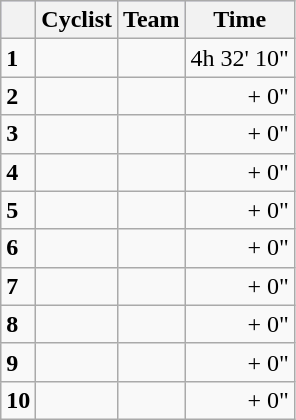<table class="wikitable">
<tr style="background:#ccccff;">
<th></th>
<th>Cyclist</th>
<th>Team</th>
<th>Time</th>
</tr>
<tr>
<td><strong>1</strong></td>
<td><strong></strong></td>
<td><strong></strong></td>
<td align=right>4h 32' 10"</td>
</tr>
<tr>
<td><strong>2</strong></td>
<td></td>
<td></td>
<td align=right>+ 0"</td>
</tr>
<tr>
<td><strong>3</strong></td>
<td></td>
<td></td>
<td align=right>+ 0"</td>
</tr>
<tr>
<td><strong>4</strong></td>
<td></td>
<td></td>
<td align=right>+ 0"</td>
</tr>
<tr>
<td><strong>5</strong></td>
<td></td>
<td></td>
<td align=right>+ 0"</td>
</tr>
<tr>
<td><strong>6</strong></td>
<td></td>
<td></td>
<td align=right>+ 0"</td>
</tr>
<tr>
<td><strong>7</strong></td>
<td></td>
<td></td>
<td align=right>+ 0"</td>
</tr>
<tr>
<td><strong>8</strong></td>
<td></td>
<td></td>
<td align=right>+ 0"</td>
</tr>
<tr>
<td><strong>9</strong></td>
<td></td>
<td></td>
<td align=right>+ 0"</td>
</tr>
<tr>
<td><strong>10</strong></td>
<td></td>
<td></td>
<td align=right>+ 0"</td>
</tr>
</table>
